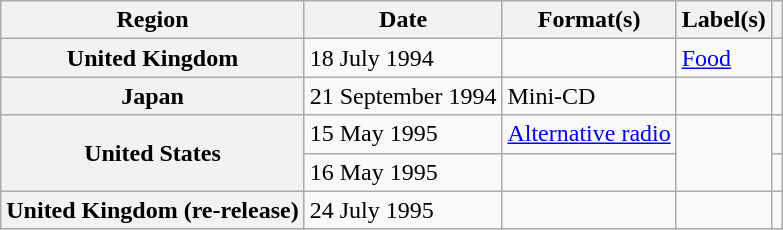<table class="wikitable plainrowheaders">
<tr>
<th scope="col">Region</th>
<th scope="col">Date</th>
<th scope="col">Format(s)</th>
<th scope="col">Label(s)</th>
<th scope="col"></th>
</tr>
<tr>
<th scope="row">United Kingdom</th>
<td>18 July 1994</td>
<td></td>
<td><a href='#'>Food</a></td>
<td></td>
</tr>
<tr>
<th scope="row">Japan</th>
<td>21 September 1994</td>
<td>Mini-CD</td>
<td></td>
<td></td>
</tr>
<tr>
<th scope="row" rowspan="2">United States</th>
<td>15 May 1995</td>
<td><a href='#'>Alternative radio</a></td>
<td rowspan="2"></td>
<td></td>
</tr>
<tr>
<td>16 May 1995</td>
<td></td>
<td></td>
</tr>
<tr>
<th scope="row">United Kingdom (re-release)</th>
<td>24 July 1995</td>
<td></td>
<td></td>
<td></td>
</tr>
</table>
